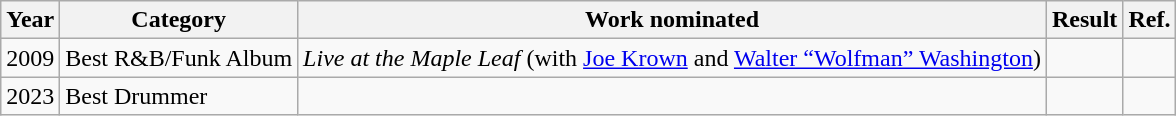<table class="wikitable">
<tr>
<th>Year</th>
<th>Category</th>
<th>Work nominated</th>
<th>Result</th>
<th>Ref.</th>
</tr>
<tr>
<td>2009</td>
<td>Best R&B/Funk Album</td>
<td><em>Live at the Maple Leaf</em> (with <a href='#'>Joe Krown</a> and <a href='#'>Walter “Wolfman” Washington</a>)</td>
<td></td>
<td></td>
</tr>
<tr>
<td>2023</td>
<td>Best Drummer</td>
<td></td>
<td></td>
<td></td>
</tr>
</table>
